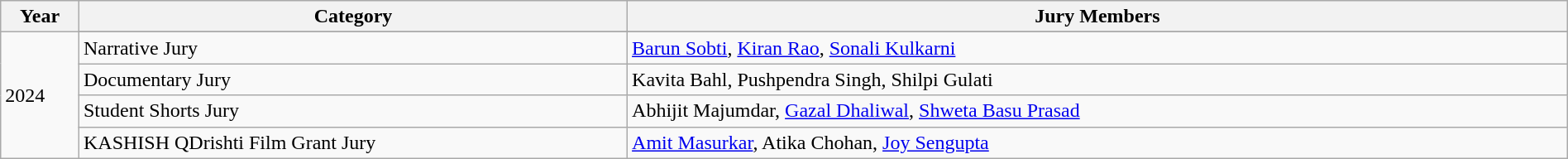<table class="wikitable sortable" style="width:100%">
<tr>
<th width="5%">Year</th>
<th width="*">Category</th>
<th width="60%">Jury Members</th>
</tr>
<tr>
<td rowspan="6">2024<br></td>
</tr>
<tr>
<td>Narrative Jury</td>
<td><a href='#'>Barun Sobti</a>, <a href='#'>Kiran Rao</a>, <a href='#'>Sonali Kulkarni</a></td>
</tr>
<tr>
<td>Documentary Jury</td>
<td>Kavita Bahl, Pushpendra Singh, Shilpi Gulati</td>
</tr>
<tr>
<td>Student Shorts Jury</td>
<td>Abhijit Majumdar, <a href='#'>Gazal Dhaliwal</a>, <a href='#'>Shweta Basu Prasad</a></td>
</tr>
<tr>
<td>KASHISH QDrishti Film Grant Jury</td>
<td><a href='#'>Amit Masurkar</a>, Atika Chohan, <a href='#'>Joy Sengupta</a></td>
</tr>
</table>
